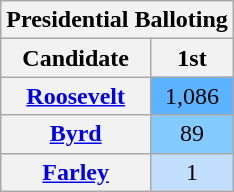<table class="wikitable sortable" style="text-align:center">
<tr>
<th colspan="2"><strong>Presidential Balloting</strong></th>
</tr>
<tr>
<th>Candidate</th>
<th>1st</th>
</tr>
<tr>
<th><a href='#'>Roosevelt</a></th>
<td style="background:#5cb3ff">1,086</td>
</tr>
<tr>
<th><a href='#'>Byrd</a></th>
<td style="background:#82caff">89</td>
</tr>
<tr>
<th><a href='#'>Farley</a></th>
<td style="background:#c2dfff">1</td>
</tr>
</table>
